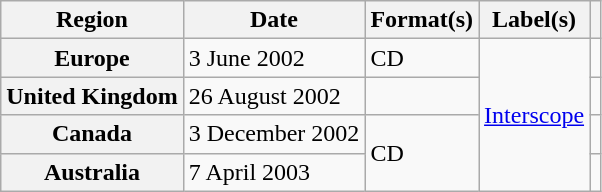<table class="wikitable plainrowheaders">
<tr>
<th scope="col">Region</th>
<th scope="col">Date</th>
<th scope="col">Format(s)</th>
<th scope="col">Label(s)</th>
<th scope="col"></th>
</tr>
<tr>
<th scope="row">Europe</th>
<td>3 June 2002</td>
<td>CD</td>
<td rowspan="4"><a href='#'>Interscope</a></td>
<td align="center"></td>
</tr>
<tr>
<th scope="row">United Kingdom</th>
<td>26 August 2002</td>
<td></td>
<td align="center"></td>
</tr>
<tr>
<th scope="row">Canada</th>
<td>3 December 2002</td>
<td rowspan="2">CD</td>
<td align="center"></td>
</tr>
<tr>
<th scope="row">Australia</th>
<td>7 April 2003</td>
<td align="center"></td>
</tr>
</table>
